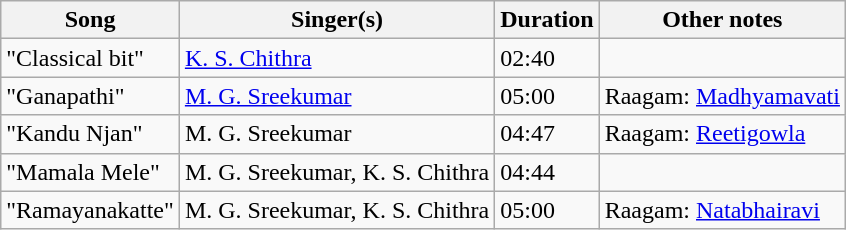<table class="wikitable">
<tr>
<th>Song</th>
<th>Singer(s)</th>
<th>Duration</th>
<th>Other notes</th>
</tr>
<tr>
<td>"Classical bit"</td>
<td><a href='#'>K. S. Chithra</a></td>
<td>02:40</td>
<td></td>
</tr>
<tr>
<td>"Ganapathi"</td>
<td><a href='#'>M. G. Sreekumar</a></td>
<td>05:00</td>
<td>Raagam: <a href='#'>Madhyamavati</a></td>
</tr>
<tr>
<td>"Kandu Njan"</td>
<td>M. G. Sreekumar</td>
<td>04:47</td>
<td>Raagam: <a href='#'>Reetigowla</a></td>
</tr>
<tr>
<td>"Mamala Mele"</td>
<td>M. G. Sreekumar, K. S. Chithra</td>
<td>04:44</td>
<td></td>
</tr>
<tr>
<td>"Ramayanakatte"</td>
<td>M. G. Sreekumar, K. S. Chithra</td>
<td>05:00</td>
<td>Raagam: <a href='#'>Natabhairavi</a></td>
</tr>
</table>
